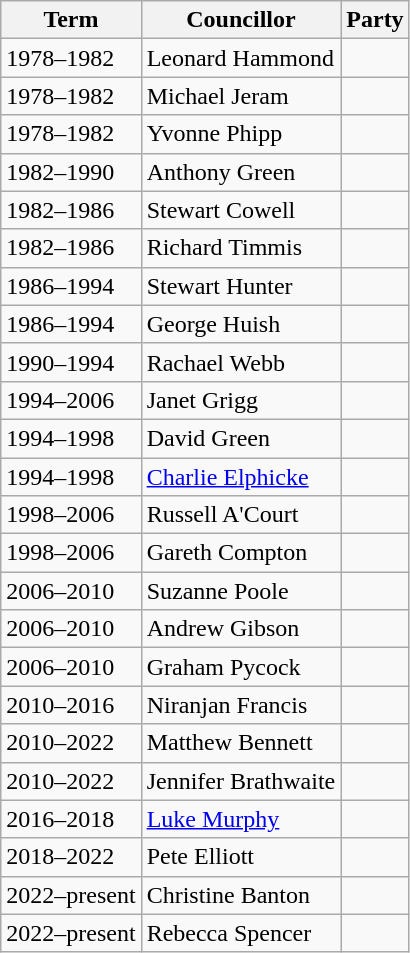<table class="wikitable">
<tr>
<th>Term</th>
<th>Councillor</th>
<th colspan=2>Party</th>
</tr>
<tr>
<td>1978–1982</td>
<td>Leonard Hammond</td>
<td></td>
</tr>
<tr>
<td>1978–1982</td>
<td>Michael Jeram</td>
<td></td>
</tr>
<tr>
<td>1978–1982</td>
<td>Yvonne Phipp</td>
<td></td>
</tr>
<tr>
<td>1982–1990</td>
<td>Anthony Green</td>
<td></td>
</tr>
<tr>
<td>1982–1986</td>
<td>Stewart Cowell</td>
<td></td>
</tr>
<tr>
<td>1982–1986</td>
<td>Richard Timmis</td>
<td></td>
</tr>
<tr>
<td>1986–1994</td>
<td>Stewart Hunter</td>
<td></td>
</tr>
<tr>
<td>1986–1994</td>
<td>George Huish</td>
<td></td>
</tr>
<tr>
<td>1990–1994</td>
<td>Rachael Webb</td>
<td></td>
</tr>
<tr>
<td>1994–2006</td>
<td>Janet Grigg</td>
<td></td>
</tr>
<tr>
<td>1994–1998</td>
<td>David Green</td>
<td></td>
</tr>
<tr>
<td>1994–1998</td>
<td><a href='#'>Charlie Elphicke</a></td>
<td></td>
</tr>
<tr>
<td>1998–2006</td>
<td>Russell A'Court</td>
<td></td>
</tr>
<tr>
<td>1998–2006</td>
<td>Gareth Compton</td>
<td></td>
</tr>
<tr>
<td>2006–2010</td>
<td>Suzanne Poole</td>
<td></td>
</tr>
<tr>
<td>2006–2010</td>
<td>Andrew Gibson</td>
<td></td>
</tr>
<tr>
<td>2006–2010</td>
<td>Graham Pycock</td>
<td></td>
</tr>
<tr>
<td>2010–2016</td>
<td>Niranjan Francis</td>
<td></td>
</tr>
<tr>
<td>2010–2022</td>
<td>Matthew Bennett</td>
<td></td>
</tr>
<tr>
<td>2010–2022</td>
<td>Jennifer Brathwaite</td>
<td></td>
</tr>
<tr>
<td>2016–2018</td>
<td><a href='#'>Luke Murphy</a></td>
<td></td>
</tr>
<tr>
<td>2018–2022</td>
<td>Pete Elliott</td>
<td></td>
</tr>
<tr>
<td>2022–present</td>
<td>Christine Banton</td>
<td></td>
</tr>
<tr>
<td>2022–present</td>
<td>Rebecca Spencer</td>
<td></td>
</tr>
</table>
